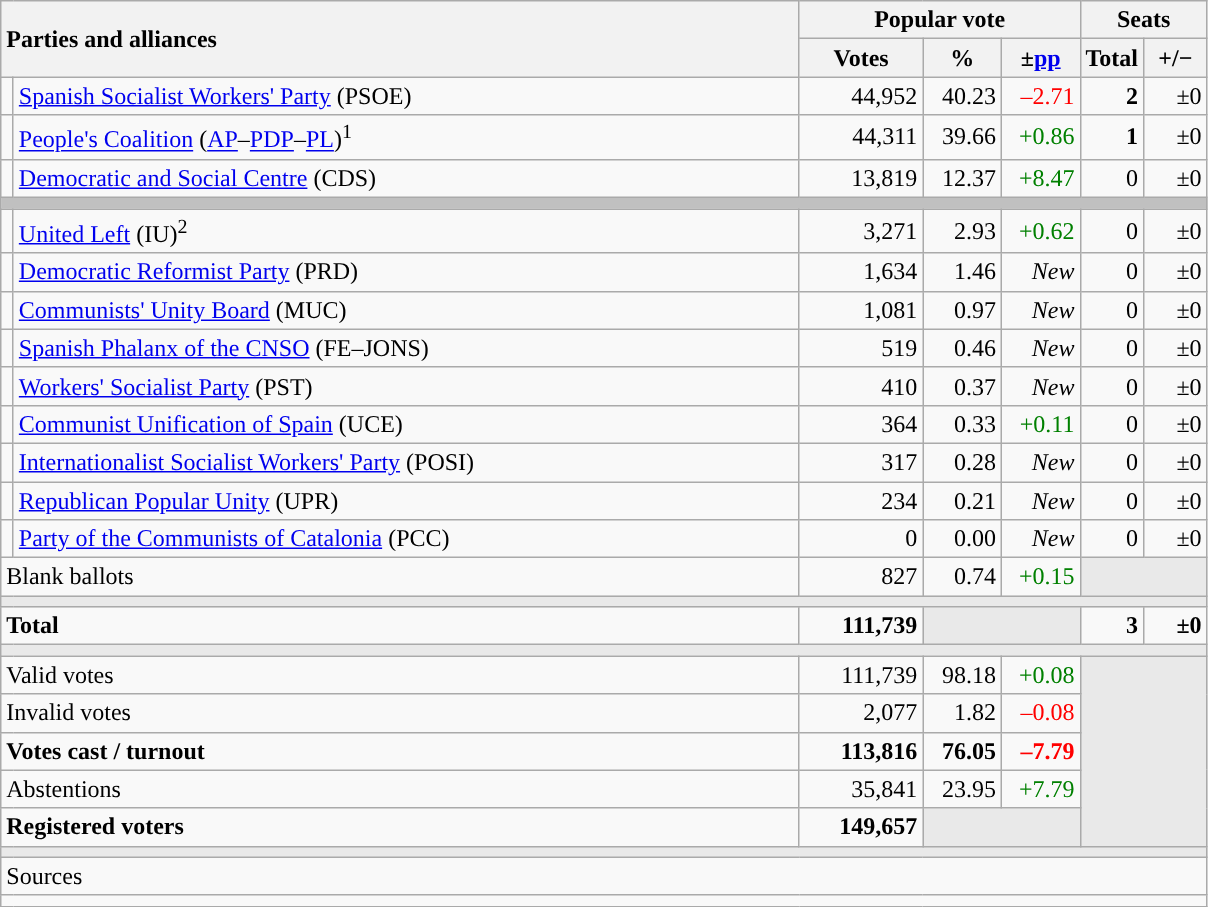<table class="wikitable" style="text-align:right;">
<tr>
<th style="text-align:left;" rowspan="2" colspan="2" width="525">Parties and alliances</th>
<th colspan="3">Popular vote</th>
<th colspan="2">Seats</th>
</tr>
<tr>
<th width="75">Votes</th>
<th width="45">%</th>
<th width="45">±<a href='#'>pp</a></th>
<th width="35">Total</th>
<th width="35">+/−</th>
</tr>
<tr>
<td width="1" style="color:inherit;background:"></td>
<td align="left"><a href='#'>Spanish Socialist Workers' Party</a> (PSOE)</td>
<td>44,952</td>
<td>40.23</td>
<td style="color:red;">–2.71</td>
<td><strong>2</strong></td>
<td>±0</td>
</tr>
<tr>
<td style="color:inherit;background:"></td>
<td align="left"><a href='#'>People's Coalition</a> (<a href='#'>AP</a>–<a href='#'>PDP</a>–<a href='#'>PL</a>)<sup>1</sup></td>
<td>44,311</td>
<td>39.66</td>
<td style="color:green;">+0.86</td>
<td><strong>1</strong></td>
<td>±0</td>
</tr>
<tr>
<td style="color:inherit;background:"></td>
<td align="left"><a href='#'>Democratic and Social Centre</a> (CDS)</td>
<td>13,819</td>
<td>12.37</td>
<td style="color:green;">+8.47</td>
<td>0</td>
<td>±0</td>
</tr>
<tr>
<td colspan="7" bgcolor="#C0C0C0"></td>
</tr>
<tr>
<td style="color:inherit;background:"></td>
<td align="left"><a href='#'>United Left</a> (IU)<sup>2</sup></td>
<td>3,271</td>
<td>2.93</td>
<td style="color:green;">+0.62</td>
<td>0</td>
<td>±0</td>
</tr>
<tr>
<td style="color:inherit;background:"></td>
<td align="left"><a href='#'>Democratic Reformist Party</a> (PRD)</td>
<td>1,634</td>
<td>1.46</td>
<td><em>New</em></td>
<td>0</td>
<td>±0</td>
</tr>
<tr>
<td style="color:inherit;background:"></td>
<td align="left"><a href='#'>Communists' Unity Board</a> (MUC)</td>
<td>1,081</td>
<td>0.97</td>
<td><em>New</em></td>
<td>0</td>
<td>±0</td>
</tr>
<tr>
<td style="color:inherit;background:"></td>
<td align="left"><a href='#'>Spanish Phalanx of the CNSO</a> (FE–JONS)</td>
<td>519</td>
<td>0.46</td>
<td><em>New</em></td>
<td>0</td>
<td>±0</td>
</tr>
<tr>
<td style="color:inherit;background:"></td>
<td align="left"><a href='#'>Workers' Socialist Party</a> (PST)</td>
<td>410</td>
<td>0.37</td>
<td><em>New</em></td>
<td>0</td>
<td>±0</td>
</tr>
<tr>
<td style="color:inherit;background:"></td>
<td align="left"><a href='#'>Communist Unification of Spain</a> (UCE)</td>
<td>364</td>
<td>0.33</td>
<td style="color:green;">+0.11</td>
<td>0</td>
<td>±0</td>
</tr>
<tr>
<td style="color:inherit;background:"></td>
<td align="left"><a href='#'>Internationalist Socialist Workers' Party</a> (POSI)</td>
<td>317</td>
<td>0.28</td>
<td><em>New</em></td>
<td>0</td>
<td>±0</td>
</tr>
<tr>
<td style="color:inherit;background:"></td>
<td align="left"><a href='#'>Republican Popular Unity</a> (UPR)</td>
<td>234</td>
<td>0.21</td>
<td><em>New</em></td>
<td>0</td>
<td>±0</td>
</tr>
<tr>
<td style="color:inherit;background:"></td>
<td align="left"><a href='#'>Party of the Communists of Catalonia</a> (PCC)</td>
<td>0</td>
<td>0.00</td>
<td><em>New</em></td>
<td>0</td>
<td>±0</td>
</tr>
<tr>
<td align="left" colspan="2">Blank ballots</td>
<td>827</td>
<td>0.74</td>
<td style="color:green;">+0.15</td>
<td bgcolor="#E9E9E9" colspan="2"></td>
</tr>
<tr>
<td colspan="7" bgcolor="#E9E9E9"></td>
</tr>
<tr style="font-weight:bold;">
<td align="left" colspan="2">Total</td>
<td>111,739</td>
<td bgcolor="#E9E9E9" colspan="2"></td>
<td>3</td>
<td>±0</td>
</tr>
<tr>
<td colspan="7" bgcolor="#E9E9E9"></td>
</tr>
<tr>
<td align="left" colspan="2">Valid votes</td>
<td>111,739</td>
<td>98.18</td>
<td style="color:green;">+0.08</td>
<td bgcolor="#E9E9E9" colspan="2" rowspan="5"></td>
</tr>
<tr>
<td align="left" colspan="2">Invalid votes</td>
<td>2,077</td>
<td>1.82</td>
<td style="color:red;">–0.08</td>
</tr>
<tr style="font-weight:bold;">
<td align="left" colspan="2">Votes cast / turnout</td>
<td>113,816</td>
<td>76.05</td>
<td style="color:red;">–7.79</td>
</tr>
<tr>
<td align="left" colspan="2">Abstentions</td>
<td>35,841</td>
<td>23.95</td>
<td style="color:green;">+7.79</td>
</tr>
<tr style="font-weight:bold;">
<td align="left" colspan="2">Registered voters</td>
<td>149,657</td>
<td bgcolor="#E9E9E9" colspan="2"></td>
</tr>
<tr>
<td colspan="7" bgcolor="#E9E9E9"></td>
</tr>
<tr>
<td align="left" colspan="7">Sources</td>
</tr>
<tr>
<td colspan="7" style="text-align:left; max-width:790px;"></td>
</tr>
</table>
